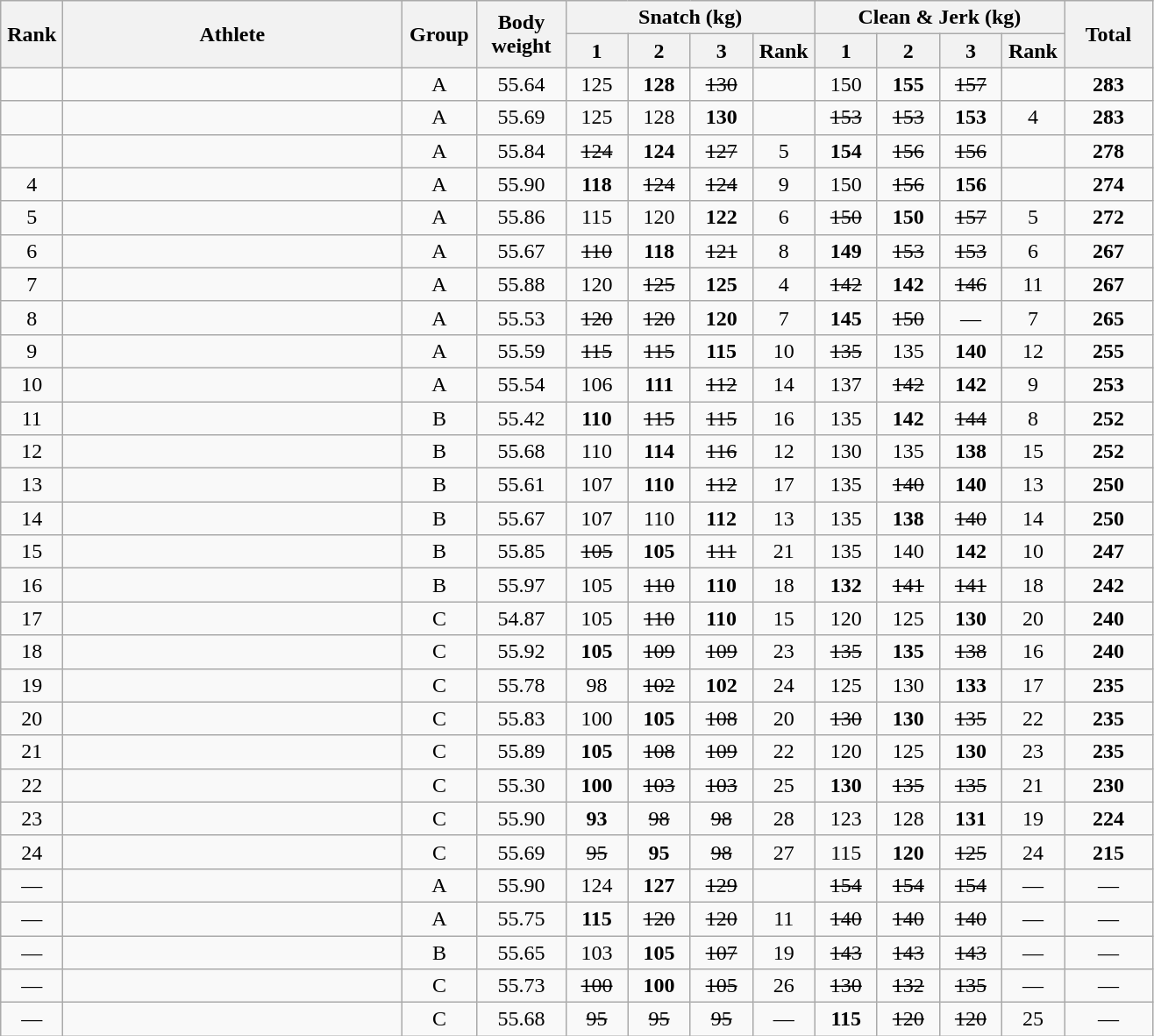<table class = "wikitable" style="text-align:center;">
<tr>
<th rowspan=2 width=40>Rank</th>
<th rowspan=2 width=250>Athlete</th>
<th rowspan=2 width=50>Group</th>
<th rowspan=2 width=60>Body weight</th>
<th colspan=4>Snatch (kg)</th>
<th colspan=4>Clean & Jerk (kg)</th>
<th rowspan=2 width=60>Total</th>
</tr>
<tr>
<th width=40>1</th>
<th width=40>2</th>
<th width=40>3</th>
<th width=40>Rank</th>
<th width=40>1</th>
<th width=40>2</th>
<th width=40>3</th>
<th width=40>Rank</th>
</tr>
<tr>
<td></td>
<td align=left></td>
<td>A</td>
<td>55.64</td>
<td>125</td>
<td><strong>128</strong></td>
<td><s>130</s></td>
<td></td>
<td>150</td>
<td><strong>155</strong></td>
<td><s>157</s></td>
<td></td>
<td><strong>283</strong></td>
</tr>
<tr>
<td></td>
<td align=left></td>
<td>A</td>
<td>55.69</td>
<td>125</td>
<td>128</td>
<td><strong>130</strong></td>
<td></td>
<td><s>153</s></td>
<td><s>153</s></td>
<td><strong>153</strong></td>
<td>4</td>
<td><strong>283</strong></td>
</tr>
<tr>
<td></td>
<td align=left></td>
<td>A</td>
<td>55.84</td>
<td><s>124</s></td>
<td><strong>124</strong></td>
<td><s>127</s></td>
<td>5</td>
<td><strong>154</strong></td>
<td><s>156</s></td>
<td><s>156</s></td>
<td></td>
<td><strong>278</strong></td>
</tr>
<tr>
<td>4</td>
<td align=left></td>
<td>A</td>
<td>55.90</td>
<td><strong>118</strong></td>
<td><s>124</s></td>
<td><s>124</s></td>
<td>9</td>
<td>150</td>
<td><s>156</s></td>
<td><strong>156</strong></td>
<td></td>
<td><strong>274</strong></td>
</tr>
<tr>
<td>5</td>
<td align=left></td>
<td>A</td>
<td>55.86</td>
<td>115</td>
<td>120</td>
<td><strong>122</strong></td>
<td>6</td>
<td><s>150</s></td>
<td><strong>150</strong></td>
<td><s>157</s></td>
<td>5</td>
<td><strong>272</strong></td>
</tr>
<tr>
<td>6</td>
<td align=left></td>
<td>A</td>
<td>55.67</td>
<td><s>110</s></td>
<td><strong>118</strong></td>
<td><s>121</s></td>
<td>8</td>
<td><strong>149</strong></td>
<td><s>153</s></td>
<td><s>153</s></td>
<td>6</td>
<td><strong>267</strong></td>
</tr>
<tr>
<td>7</td>
<td align=left></td>
<td>A</td>
<td>55.88</td>
<td>120</td>
<td><s>125</s></td>
<td><strong>125</strong></td>
<td>4</td>
<td><s>142</s></td>
<td><strong>142</strong></td>
<td><s>146</s></td>
<td>11</td>
<td><strong>267</strong></td>
</tr>
<tr>
<td>8</td>
<td align=left></td>
<td>A</td>
<td>55.53</td>
<td><s>120</s></td>
<td><s>120</s></td>
<td><strong>120</strong></td>
<td>7</td>
<td><strong>145</strong></td>
<td><s>150</s></td>
<td>—</td>
<td>7</td>
<td><strong>265</strong></td>
</tr>
<tr>
<td>9</td>
<td align=left></td>
<td>A</td>
<td>55.59</td>
<td><s>115</s></td>
<td><s>115</s></td>
<td><strong>115</strong></td>
<td>10</td>
<td><s>135</s></td>
<td>135</td>
<td><strong>140</strong></td>
<td>12</td>
<td><strong>255</strong></td>
</tr>
<tr>
<td>10</td>
<td align=left></td>
<td>A</td>
<td>55.54</td>
<td>106</td>
<td><strong>111</strong></td>
<td><s>112</s></td>
<td>14</td>
<td>137</td>
<td><s>142</s></td>
<td><strong>142</strong></td>
<td>9</td>
<td><strong>253</strong></td>
</tr>
<tr>
<td>11</td>
<td align=left></td>
<td>B</td>
<td>55.42</td>
<td><strong>110</strong></td>
<td><s>115</s></td>
<td><s>115</s></td>
<td>16</td>
<td>135</td>
<td><strong>142</strong></td>
<td><s>144</s></td>
<td>8</td>
<td><strong>252</strong></td>
</tr>
<tr>
<td>12</td>
<td align=left></td>
<td>B</td>
<td>55.68</td>
<td>110</td>
<td><strong>114</strong></td>
<td><s>116</s></td>
<td>12</td>
<td>130</td>
<td>135</td>
<td><strong>138</strong></td>
<td>15</td>
<td><strong>252</strong></td>
</tr>
<tr>
<td>13</td>
<td align=left></td>
<td>B</td>
<td>55.61</td>
<td>107</td>
<td><strong>110</strong></td>
<td><s>112</s></td>
<td>17</td>
<td>135</td>
<td><s>140</s></td>
<td><strong>140</strong></td>
<td>13</td>
<td><strong>250</strong></td>
</tr>
<tr>
<td>14</td>
<td align=left></td>
<td>B</td>
<td>55.67</td>
<td>107</td>
<td>110</td>
<td><strong>112</strong></td>
<td>13</td>
<td>135</td>
<td><strong>138</strong></td>
<td><s>140</s></td>
<td>14</td>
<td><strong>250</strong></td>
</tr>
<tr>
<td>15</td>
<td align=left></td>
<td>B</td>
<td>55.85</td>
<td><s>105</s></td>
<td><strong>105</strong></td>
<td><s>111</s></td>
<td>21</td>
<td>135</td>
<td>140</td>
<td><strong>142</strong></td>
<td>10</td>
<td><strong>247</strong></td>
</tr>
<tr>
<td>16</td>
<td align=left></td>
<td>B</td>
<td>55.97</td>
<td>105</td>
<td><s>110</s></td>
<td><strong>110</strong></td>
<td>18</td>
<td><strong>132</strong></td>
<td><s>141</s></td>
<td><s>141</s></td>
<td>18</td>
<td><strong>242</strong></td>
</tr>
<tr>
<td>17</td>
<td align=left></td>
<td>C</td>
<td>54.87</td>
<td>105</td>
<td><s>110</s></td>
<td><strong>110</strong></td>
<td>15</td>
<td>120</td>
<td>125</td>
<td><strong>130</strong></td>
<td>20</td>
<td><strong>240</strong></td>
</tr>
<tr>
<td>18</td>
<td align=left></td>
<td>C</td>
<td>55.92</td>
<td><strong>105</strong></td>
<td><s>109</s></td>
<td><s>109</s></td>
<td>23</td>
<td><s>135</s></td>
<td><strong>135</strong></td>
<td><s>138</s></td>
<td>16</td>
<td><strong>240</strong></td>
</tr>
<tr>
<td>19</td>
<td align=left></td>
<td>C</td>
<td>55.78</td>
<td>98</td>
<td><s>102</s></td>
<td><strong>102</strong></td>
<td>24</td>
<td>125</td>
<td>130</td>
<td><strong>133</strong></td>
<td>17</td>
<td><strong>235</strong></td>
</tr>
<tr>
<td>20</td>
<td align=left></td>
<td>C</td>
<td>55.83</td>
<td>100</td>
<td><strong>105</strong></td>
<td><s>108</s></td>
<td>20</td>
<td><s>130</s></td>
<td><strong>130</strong></td>
<td><s>135</s></td>
<td>22</td>
<td><strong>235</strong></td>
</tr>
<tr>
<td>21</td>
<td align=left></td>
<td>C</td>
<td>55.89</td>
<td><strong>105</strong></td>
<td><s>108</s></td>
<td><s>109</s></td>
<td>22</td>
<td>120</td>
<td>125</td>
<td><strong>130</strong></td>
<td>23</td>
<td><strong>235</strong></td>
</tr>
<tr>
<td>22</td>
<td align=left></td>
<td>C</td>
<td>55.30</td>
<td><strong>100</strong></td>
<td><s>103</s></td>
<td><s>103</s></td>
<td>25</td>
<td><strong>130</strong></td>
<td><s>135</s></td>
<td><s>135</s></td>
<td>21</td>
<td><strong>230</strong></td>
</tr>
<tr>
<td>23</td>
<td align=left></td>
<td>C</td>
<td>55.90</td>
<td><strong>93</strong></td>
<td><s>98</s></td>
<td><s>98</s></td>
<td>28</td>
<td>123</td>
<td>128</td>
<td><strong>131</strong></td>
<td>19</td>
<td><strong>224</strong></td>
</tr>
<tr>
<td>24</td>
<td align=left></td>
<td>C</td>
<td>55.69</td>
<td><s>95</s></td>
<td><strong>95</strong></td>
<td><s>98</s></td>
<td>27</td>
<td>115</td>
<td><strong>120</strong></td>
<td><s>125</s></td>
<td>24</td>
<td><strong>215</strong></td>
</tr>
<tr>
<td>—</td>
<td align=left></td>
<td>A</td>
<td>55.90</td>
<td>124</td>
<td><strong>127</strong></td>
<td><s>129</s></td>
<td></td>
<td><s>154</s></td>
<td><s>154</s></td>
<td><s>154</s></td>
<td>—</td>
<td>—</td>
</tr>
<tr>
<td>—</td>
<td align=left></td>
<td>A</td>
<td>55.75</td>
<td><strong>115</strong></td>
<td><s>120</s></td>
<td><s>120</s></td>
<td>11</td>
<td><s>140</s></td>
<td><s>140</s></td>
<td><s>140</s></td>
<td>—</td>
<td>—</td>
</tr>
<tr>
<td>—</td>
<td align=left></td>
<td>B</td>
<td>55.65</td>
<td>103</td>
<td><strong>105</strong></td>
<td><s>107</s></td>
<td>19</td>
<td><s>143</s></td>
<td><s>143</s></td>
<td><s>143</s></td>
<td>—</td>
<td>—</td>
</tr>
<tr>
<td>—</td>
<td align=left></td>
<td>C</td>
<td>55.73</td>
<td><s>100</s></td>
<td><strong>100</strong></td>
<td><s>105</s></td>
<td>26</td>
<td><s>130</s></td>
<td><s>132</s></td>
<td><s>135</s></td>
<td>—</td>
<td>—</td>
</tr>
<tr>
<td>—</td>
<td align=left></td>
<td>C</td>
<td>55.68</td>
<td><s>95</s></td>
<td><s>95</s></td>
<td><s>95</s></td>
<td>—</td>
<td><strong>115</strong></td>
<td><s>120</s></td>
<td><s>120</s></td>
<td>25</td>
<td>—</td>
</tr>
</table>
